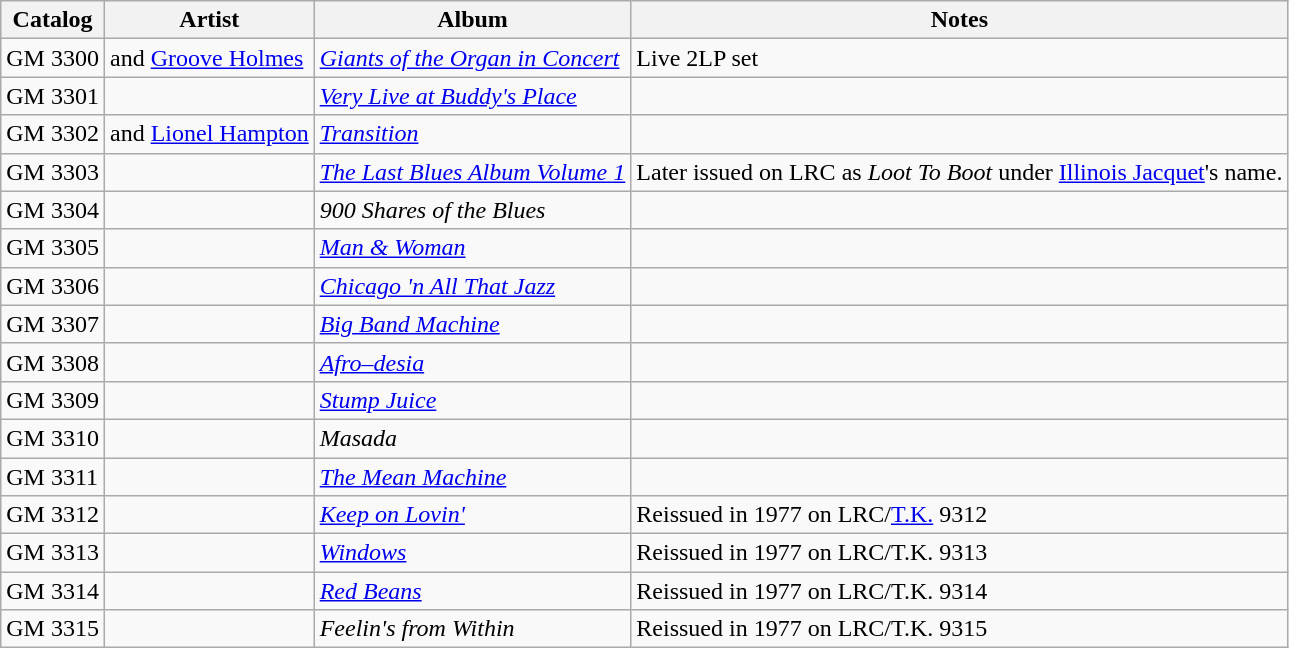<table class="wikitable sortable">
<tr>
<th>Catalog</th>
<th>Artist</th>
<th>Album</th>
<th>Notes</th>
</tr>
<tr>
<td>GM 3300</td>
<td> and <a href='#'>Groove Holmes</a></td>
<td><em><a href='#'>Giants of the Organ in Concert</a></em></td>
<td>Live 2LP set</td>
</tr>
<tr>
<td>GM 3301</td>
<td></td>
<td><em><a href='#'>Very Live at Buddy's Place</a></em></td>
<td></td>
</tr>
<tr>
<td>GM 3302</td>
<td> and <a href='#'>Lionel Hampton</a></td>
<td><em><a href='#'>Transition</a></em></td>
<td></td>
</tr>
<tr>
<td>GM 3303</td>
<td></td>
<td><em><a href='#'>The Last Blues Album Volume 1</a></em></td>
<td>Later issued on LRC as <em>Loot To Boot</em> under <a href='#'>Illinois Jacquet</a>'s name.</td>
</tr>
<tr>
<td>GM 3304</td>
<td></td>
<td><em>900 Shares of the Blues</em></td>
<td></td>
</tr>
<tr>
<td>GM 3305</td>
<td></td>
<td><em><a href='#'>Man & Woman</a></em></td>
<td></td>
</tr>
<tr>
<td>GM 3306</td>
<td></td>
<td><em><a href='#'>Chicago 'n All That Jazz</a></em></td>
<td></td>
</tr>
<tr>
<td>GM 3307</td>
<td></td>
<td><em><a href='#'>Big Band Machine</a></em></td>
<td></td>
</tr>
<tr>
<td>GM 3308</td>
<td></td>
<td><em><a href='#'>Afro–desia</a></em></td>
<td></td>
</tr>
<tr>
<td>GM 3309</td>
<td></td>
<td><em><a href='#'>Stump Juice</a></em></td>
<td></td>
</tr>
<tr>
<td>GM 3310</td>
<td></td>
<td><em>Masada</em></td>
<td></td>
</tr>
<tr>
<td>GM 3311</td>
<td></td>
<td><em><a href='#'>The Mean Machine</a></em></td>
<td></td>
</tr>
<tr>
<td>GM 3312</td>
<td></td>
<td><em><a href='#'>Keep on Lovin'</a></em></td>
<td>Reissued in 1977 on LRC/<a href='#'>T.K.</a> 9312</td>
</tr>
<tr>
<td>GM 3313</td>
<td></td>
<td><em><a href='#'>Windows</a></em></td>
<td>Reissued in 1977 on LRC/T.K. 9313</td>
</tr>
<tr>
<td>GM 3314</td>
<td></td>
<td><em><a href='#'>Red Beans</a></em></td>
<td>Reissued in 1977 on LRC/T.K. 9314</td>
</tr>
<tr>
<td>GM 3315</td>
<td></td>
<td><em>Feelin's from Within</em></td>
<td>Reissued in 1977 on LRC/T.K. 9315</td>
</tr>
</table>
